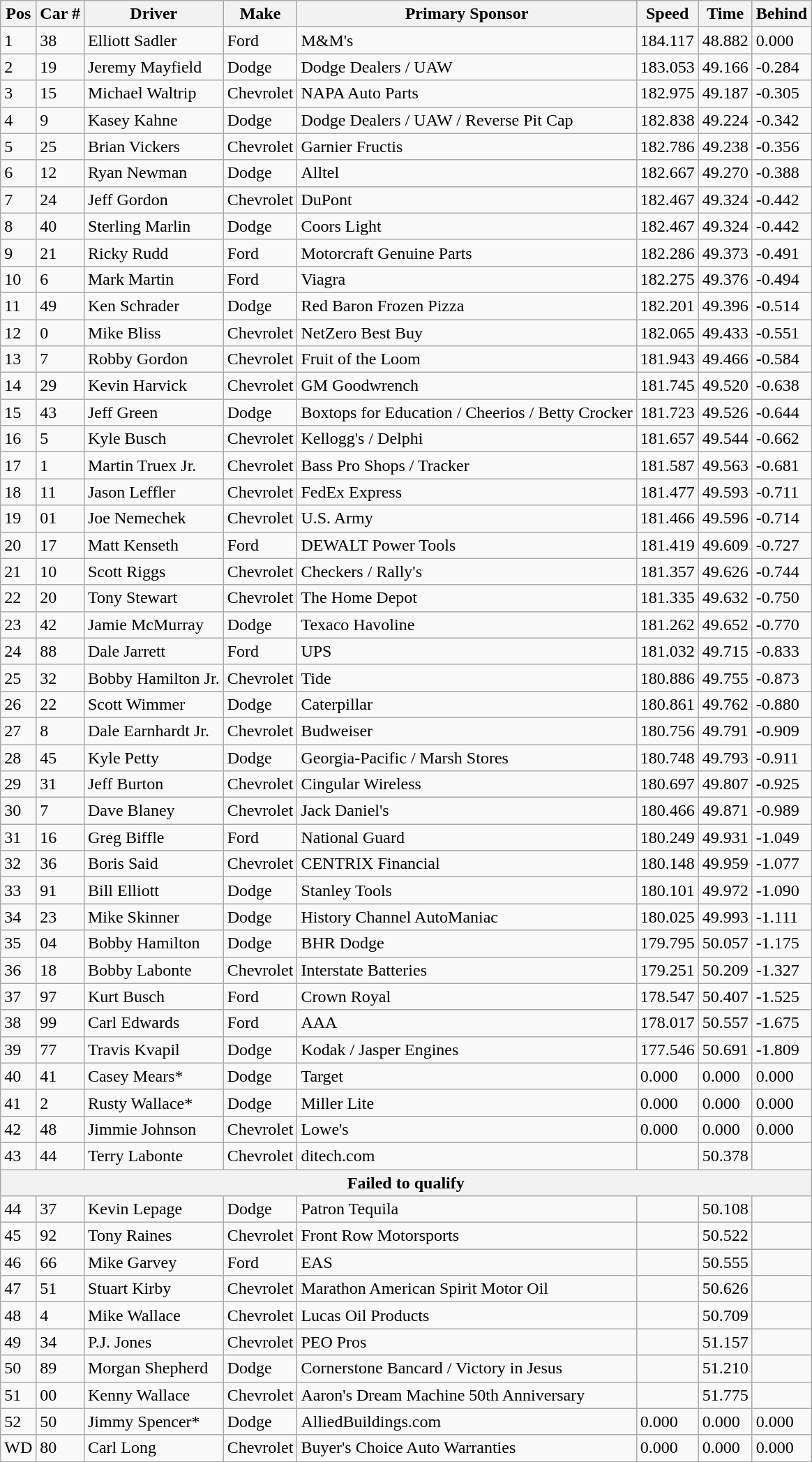<table class="wikitable">
<tr>
<th colspan="1" rowspan="1">Pos</th>
<th colspan="1" rowspan="1">Car #</th>
<th colspan="1" rowspan="1">Driver</th>
<th colspan="1" rowspan="1">Make</th>
<th colspan="1" rowspan="1">Primary Sponsor</th>
<th colspan="1" rowspan="1">Speed</th>
<th colspan="1" rowspan="1">Time</th>
<th colspan="1" rowspan="1">Behind</th>
</tr>
<tr>
<td>1</td>
<td>38</td>
<td>Elliott Sadler</td>
<td>Ford</td>
<td>M&M's</td>
<td>184.117</td>
<td>48.882</td>
<td>0.000</td>
</tr>
<tr>
<td>2</td>
<td>19</td>
<td>Jeremy Mayfield</td>
<td>Dodge</td>
<td>Dodge Dealers / UAW</td>
<td>183.053</td>
<td>49.166</td>
<td>-0.284</td>
</tr>
<tr>
<td>3</td>
<td>15</td>
<td>Michael Waltrip</td>
<td>Chevrolet</td>
<td>NAPA Auto Parts</td>
<td>182.975</td>
<td>49.187</td>
<td>-0.305</td>
</tr>
<tr>
<td>4</td>
<td>9</td>
<td>Kasey Kahne</td>
<td>Dodge</td>
<td>Dodge Dealers / UAW / Reverse Pit Cap</td>
<td>182.838</td>
<td>49.224</td>
<td>-0.342</td>
</tr>
<tr>
<td>5</td>
<td>25</td>
<td>Brian Vickers</td>
<td>Chevrolet</td>
<td>Garnier Fructis</td>
<td>182.786</td>
<td>49.238</td>
<td>-0.356</td>
</tr>
<tr>
<td>6</td>
<td>12</td>
<td>Ryan Newman</td>
<td>Dodge</td>
<td>Alltel</td>
<td>182.667</td>
<td>49.270</td>
<td>-0.388</td>
</tr>
<tr>
<td>7</td>
<td>24</td>
<td>Jeff Gordon</td>
<td>Chevrolet</td>
<td>DuPont</td>
<td>182.467</td>
<td>49.324</td>
<td>-0.442</td>
</tr>
<tr>
<td>8</td>
<td>40</td>
<td>Sterling Marlin</td>
<td>Dodge</td>
<td>Coors Light</td>
<td>182.467</td>
<td>49.324</td>
<td>-0.442</td>
</tr>
<tr>
<td>9</td>
<td>21</td>
<td>Ricky Rudd</td>
<td>Ford</td>
<td>Motorcraft Genuine Parts</td>
<td>182.286</td>
<td>49.373</td>
<td>-0.491</td>
</tr>
<tr>
<td>10</td>
<td>6</td>
<td>Mark Martin</td>
<td>Ford</td>
<td>Viagra</td>
<td>182.275</td>
<td>49.376</td>
<td>-0.494</td>
</tr>
<tr>
<td>11</td>
<td>49</td>
<td>Ken Schrader</td>
<td>Dodge</td>
<td>Red Baron Frozen Pizza</td>
<td>182.201</td>
<td>49.396</td>
<td>-0.514</td>
</tr>
<tr>
<td>12</td>
<td>0</td>
<td>Mike Bliss</td>
<td>Chevrolet</td>
<td>NetZero Best Buy</td>
<td>182.065</td>
<td>49.433</td>
<td>-0.551</td>
</tr>
<tr>
<td>13</td>
<td>7</td>
<td>Robby Gordon</td>
<td>Chevrolet</td>
<td>Fruit of the Loom</td>
<td>181.943</td>
<td>49.466</td>
<td>-0.584</td>
</tr>
<tr>
<td>14</td>
<td>29</td>
<td>Kevin Harvick</td>
<td>Chevrolet</td>
<td>GM Goodwrench</td>
<td>181.745</td>
<td>49.520</td>
<td>-0.638</td>
</tr>
<tr>
<td>15</td>
<td>43</td>
<td>Jeff Green</td>
<td>Dodge</td>
<td>Boxtops for Education / Cheerios / Betty Crocker</td>
<td>181.723</td>
<td>49.526</td>
<td>-0.644</td>
</tr>
<tr>
<td>16</td>
<td>5</td>
<td>Kyle Busch</td>
<td>Chevrolet</td>
<td>Kellogg's / Delphi</td>
<td>181.657</td>
<td>49.544</td>
<td>-0.662</td>
</tr>
<tr>
<td>17</td>
<td>1</td>
<td>Martin Truex Jr.</td>
<td>Chevrolet</td>
<td>Bass Pro Shops / Tracker</td>
<td>181.587</td>
<td>49.563</td>
<td>-0.681</td>
</tr>
<tr>
<td>18</td>
<td>11</td>
<td>Jason Leffler</td>
<td>Chevrolet</td>
<td>FedEx Express</td>
<td>181.477</td>
<td>49.593</td>
<td>-0.711</td>
</tr>
<tr>
<td>19</td>
<td>01</td>
<td>Joe Nemechek</td>
<td>Chevrolet</td>
<td>U.S. Army</td>
<td>181.466</td>
<td>49.596</td>
<td>-0.714</td>
</tr>
<tr>
<td>20</td>
<td>17</td>
<td>Matt Kenseth</td>
<td>Ford</td>
<td>DEWALT Power Tools</td>
<td>181.419</td>
<td>49.609</td>
<td>-0.727</td>
</tr>
<tr>
<td>21</td>
<td>10</td>
<td>Scott Riggs</td>
<td>Chevrolet</td>
<td>Checkers / Rally's</td>
<td>181.357</td>
<td>49.626</td>
<td>-0.744</td>
</tr>
<tr>
<td>22</td>
<td>20</td>
<td>Tony Stewart</td>
<td>Chevrolet</td>
<td>The Home Depot</td>
<td>181.335</td>
<td>49.632</td>
<td>-0.750</td>
</tr>
<tr>
<td>23</td>
<td>42</td>
<td>Jamie McMurray</td>
<td>Dodge</td>
<td>Texaco Havoline</td>
<td>181.262</td>
<td>49.652</td>
<td>-0.770</td>
</tr>
<tr>
<td>24</td>
<td>88</td>
<td>Dale Jarrett</td>
<td>Ford</td>
<td>UPS</td>
<td>181.032</td>
<td>49.715</td>
<td>-0.833</td>
</tr>
<tr>
<td>25</td>
<td>32</td>
<td>Bobby Hamilton Jr.</td>
<td>Chevrolet</td>
<td>Tide</td>
<td>180.886</td>
<td>49.755</td>
<td>-0.873</td>
</tr>
<tr>
<td>26</td>
<td>22</td>
<td>Scott Wimmer</td>
<td>Dodge</td>
<td>Caterpillar</td>
<td>180.861</td>
<td>49.762</td>
<td>-0.880</td>
</tr>
<tr>
<td>27</td>
<td>8</td>
<td>Dale Earnhardt Jr.</td>
<td>Chevrolet</td>
<td>Budweiser</td>
<td>180.756</td>
<td>49.791</td>
<td>-0.909</td>
</tr>
<tr>
<td>28</td>
<td>45</td>
<td>Kyle Petty</td>
<td>Dodge</td>
<td>Georgia-Pacific / Marsh Stores</td>
<td>180.748</td>
<td>49.793</td>
<td>-0.911</td>
</tr>
<tr>
<td>29</td>
<td>31</td>
<td>Jeff Burton</td>
<td>Chevrolet</td>
<td>Cingular Wireless</td>
<td>180.697</td>
<td>49.807</td>
<td>-0.925</td>
</tr>
<tr>
<td>30</td>
<td>7</td>
<td>Dave Blaney</td>
<td>Chevrolet</td>
<td>Jack Daniel's</td>
<td>180.466</td>
<td>49.871</td>
<td>-0.989</td>
</tr>
<tr>
<td>31</td>
<td>16</td>
<td>Greg Biffle</td>
<td>Ford</td>
<td>National Guard</td>
<td>180.249</td>
<td>49.931</td>
<td>-1.049</td>
</tr>
<tr>
<td>32</td>
<td>36</td>
<td>Boris Said</td>
<td>Chevrolet</td>
<td>CENTRIX Financial</td>
<td>180.148</td>
<td>49.959</td>
<td>-1.077</td>
</tr>
<tr>
<td>33</td>
<td>91</td>
<td>Bill Elliott</td>
<td>Dodge</td>
<td>Stanley Tools</td>
<td>180.101</td>
<td>49.972</td>
<td>-1.090</td>
</tr>
<tr>
<td>34</td>
<td>23</td>
<td>Mike Skinner</td>
<td>Dodge</td>
<td>History Channel AutoManiac</td>
<td>180.025</td>
<td>49.993</td>
<td>-1.111</td>
</tr>
<tr>
<td>35</td>
<td>04</td>
<td>Bobby Hamilton</td>
<td>Dodge</td>
<td>BHR Dodge</td>
<td>179.795</td>
<td>50.057</td>
<td>-1.175</td>
</tr>
<tr>
<td>36</td>
<td>18</td>
<td>Bobby Labonte</td>
<td>Chevrolet</td>
<td>Interstate Batteries</td>
<td>179.251</td>
<td>50.209</td>
<td>-1.327</td>
</tr>
<tr>
<td>37</td>
<td>97</td>
<td>Kurt Busch</td>
<td>Ford</td>
<td>Crown Royal</td>
<td>178.547</td>
<td>50.407</td>
<td>-1.525</td>
</tr>
<tr>
<td>38</td>
<td>99</td>
<td>Carl Edwards</td>
<td>Ford</td>
<td>AAA</td>
<td>178.017</td>
<td>50.557</td>
<td>-1.675</td>
</tr>
<tr>
<td>39</td>
<td>77</td>
<td>Travis Kvapil</td>
<td>Dodge</td>
<td>Kodak / Jasper Engines</td>
<td>177.546</td>
<td>50.691</td>
<td>-1.809</td>
</tr>
<tr>
<td>40</td>
<td>41</td>
<td>Casey Mears*</td>
<td>Dodge</td>
<td>Target</td>
<td>0.000</td>
<td>0.000</td>
<td>0.000</td>
</tr>
<tr>
<td>41</td>
<td>2</td>
<td>Rusty Wallace*</td>
<td>Dodge</td>
<td>Miller Lite</td>
<td>0.000</td>
<td>0.000</td>
<td>0.000</td>
</tr>
<tr>
<td>42</td>
<td>48</td>
<td>Jimmie Johnson</td>
<td>Chevrolet</td>
<td>Lowe's</td>
<td>0.000</td>
<td>0.000</td>
<td>0.000</td>
</tr>
<tr>
<td>43</td>
<td>44</td>
<td>Terry Labonte</td>
<td>Chevrolet</td>
<td>ditech.com</td>
<td></td>
<td>50.378</td>
<td></td>
</tr>
<tr>
<th colspan="8">Failed to qualify</th>
</tr>
<tr>
<td>44</td>
<td>37</td>
<td>Kevin Lepage</td>
<td>Dodge</td>
<td>Patron Tequila</td>
<td></td>
<td>50.108</td>
<td></td>
</tr>
<tr>
<td>45</td>
<td>92</td>
<td>Tony Raines</td>
<td>Chevrolet</td>
<td>Front Row Motorsports</td>
<td></td>
<td>50.522</td>
<td></td>
</tr>
<tr>
<td>46</td>
<td>66</td>
<td>Mike Garvey</td>
<td>Ford</td>
<td>EAS</td>
<td></td>
<td>50.555</td>
<td></td>
</tr>
<tr>
<td>47</td>
<td>51</td>
<td>Stuart Kirby</td>
<td>Chevrolet</td>
<td>Marathon American Spirit Motor Oil</td>
<td></td>
<td>50.626</td>
<td></td>
</tr>
<tr>
<td>48</td>
<td>4</td>
<td>Mike Wallace</td>
<td>Chevrolet</td>
<td>Lucas Oil Products</td>
<td></td>
<td>50.709</td>
<td></td>
</tr>
<tr>
<td>49</td>
<td>34</td>
<td>P.J. Jones</td>
<td>Chevrolet</td>
<td>PEO Pros</td>
<td></td>
<td>51.157</td>
<td></td>
</tr>
<tr>
<td>50</td>
<td>89</td>
<td>Morgan Shepherd</td>
<td>Dodge</td>
<td>Cornerstone Bancard / Victory in Jesus</td>
<td></td>
<td>51.210</td>
<td></td>
</tr>
<tr>
<td>51</td>
<td>00</td>
<td>Kenny Wallace</td>
<td>Chevrolet</td>
<td>Aaron's Dream Machine 50th Anniversary</td>
<td></td>
<td>51.775</td>
<td></td>
</tr>
<tr>
<td>52</td>
<td>50</td>
<td>Jimmy Spencer*</td>
<td>Dodge</td>
<td>AlliedBuildings.com</td>
<td>0.000</td>
<td>0.000</td>
<td>0.000</td>
</tr>
<tr>
<td>WD</td>
<td>80</td>
<td>Carl Long</td>
<td>Chevrolet</td>
<td>Buyer's Choice Auto Warranties</td>
<td>0.000</td>
<td>0.000</td>
<td>0.000</td>
</tr>
</table>
